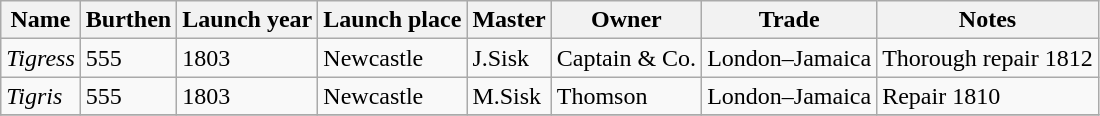<table class=" wikitable">
<tr>
<th>Name</th>
<th>Burthen</th>
<th>Launch year</th>
<th>Launch place</th>
<th>Master</th>
<th>Owner</th>
<th>Trade</th>
<th>Notes</th>
</tr>
<tr>
<td><em>Tigress</em></td>
<td>555</td>
<td>1803</td>
<td>Newcastle</td>
<td>J.Sisk</td>
<td>Captain & Co.</td>
<td>London–Jamaica</td>
<td>Thorough repair 1812</td>
</tr>
<tr>
<td><em>Tigris</em></td>
<td>555</td>
<td>1803</td>
<td>Newcastle</td>
<td>M.Sisk</td>
<td>Thomson</td>
<td>London–Jamaica</td>
<td>Repair 1810</td>
</tr>
<tr>
</tr>
</table>
